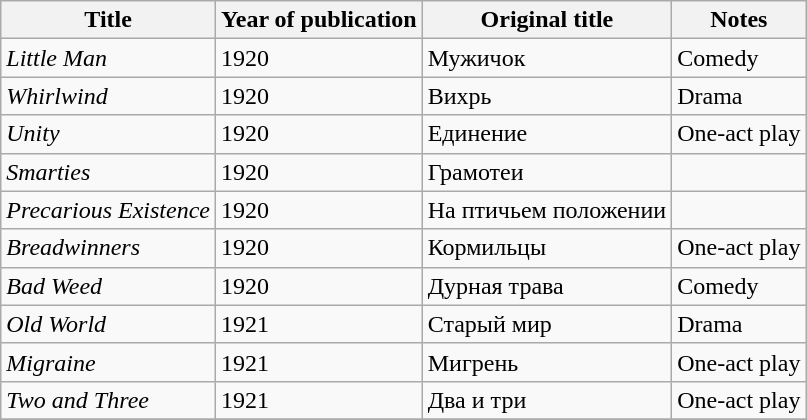<table class="wikitable">
<tr>
<th>Title</th>
<th>Year of publication</th>
<th>Original title</th>
<th>Notes</th>
</tr>
<tr>
<td><em>Little Man</em></td>
<td>1920</td>
<td>Мужичок</td>
<td>Comedy</td>
</tr>
<tr>
<td><em>Whirlwind</em></td>
<td>1920</td>
<td>Вихрь</td>
<td>Drama</td>
</tr>
<tr>
<td><em>Unity</em></td>
<td>1920</td>
<td>Единение</td>
<td>One-act play</td>
</tr>
<tr>
<td><em>Smarties</em></td>
<td>1920</td>
<td>Грамотеи</td>
<td></td>
</tr>
<tr>
<td><em>Precarious Existence</em></td>
<td>1920</td>
<td>На птичьем положении</td>
<td></td>
</tr>
<tr>
<td><em>Breadwinners</em></td>
<td>1920</td>
<td>Кормильцы</td>
<td>One-act play</td>
</tr>
<tr>
<td><em>Bad Weed</em></td>
<td>1920</td>
<td>Дурная трава</td>
<td>Comedy</td>
</tr>
<tr>
<td><em>Old World</em></td>
<td>1921</td>
<td>Старый мир</td>
<td>Drama</td>
</tr>
<tr>
<td><em>Migraine</em></td>
<td>1921</td>
<td>Мигрень</td>
<td>One-act play</td>
</tr>
<tr>
<td><em>Two and Three</em></td>
<td>1921</td>
<td>Два и три</td>
<td>One-act play</td>
</tr>
<tr>
</tr>
</table>
